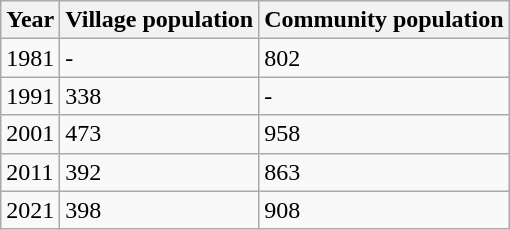<table class="wikitable">
<tr>
<th>Year</th>
<th>Village population</th>
<th>Community population</th>
</tr>
<tr>
<td>1981</td>
<td>-</td>
<td>802</td>
</tr>
<tr>
<td>1991</td>
<td>338</td>
<td>-</td>
</tr>
<tr>
<td>2001</td>
<td>473</td>
<td>958</td>
</tr>
<tr>
<td>2011</td>
<td>392</td>
<td>863</td>
</tr>
<tr>
<td>2021</td>
<td>398</td>
<td>908</td>
</tr>
</table>
